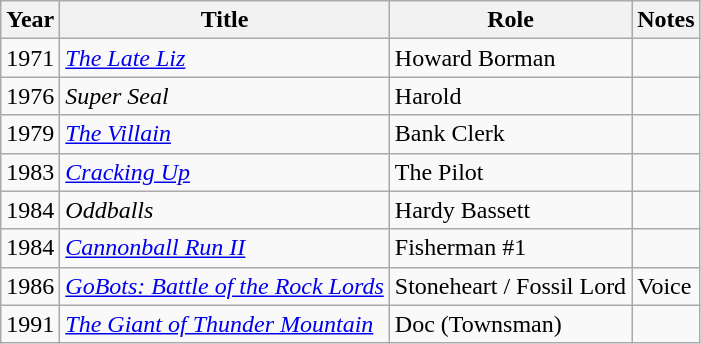<table class="wikitable">
<tr>
<th>Year</th>
<th>Title</th>
<th>Role</th>
<th>Notes</th>
</tr>
<tr>
<td>1971</td>
<td><em><a href='#'>The Late Liz</a></em></td>
<td>Howard Borman</td>
<td></td>
</tr>
<tr>
<td>1976</td>
<td><em>Super Seal</em></td>
<td>Harold</td>
<td></td>
</tr>
<tr>
<td>1979</td>
<td><em><a href='#'>The Villain</a></em></td>
<td>Bank Clerk</td>
<td></td>
</tr>
<tr>
<td>1983</td>
<td><em><a href='#'>Cracking Up</a></em></td>
<td>The Pilot</td>
<td></td>
</tr>
<tr>
<td>1984</td>
<td><em>Oddballs</em></td>
<td>Hardy Bassett</td>
<td></td>
</tr>
<tr>
<td>1984</td>
<td><em><a href='#'>Cannonball Run II</a></em></td>
<td>Fisherman #1</td>
<td></td>
</tr>
<tr>
<td>1986</td>
<td><em><a href='#'>GoBots: Battle of the Rock Lords</a></em></td>
<td>Stoneheart / Fossil Lord</td>
<td>Voice</td>
</tr>
<tr>
<td>1991</td>
<td><em><a href='#'>The Giant of Thunder Mountain</a></em></td>
<td>Doc (Townsman)</td>
<td></td>
</tr>
</table>
